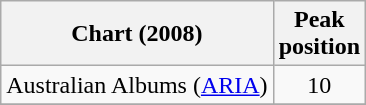<table class="wikitable sortable">
<tr>
<th>Chart (2008)</th>
<th>Peak<br>position</th>
</tr>
<tr>
<td>Australian Albums (<a href='#'>ARIA</a>)</td>
<td style="text-align:center;">10</td>
</tr>
<tr>
</tr>
</table>
